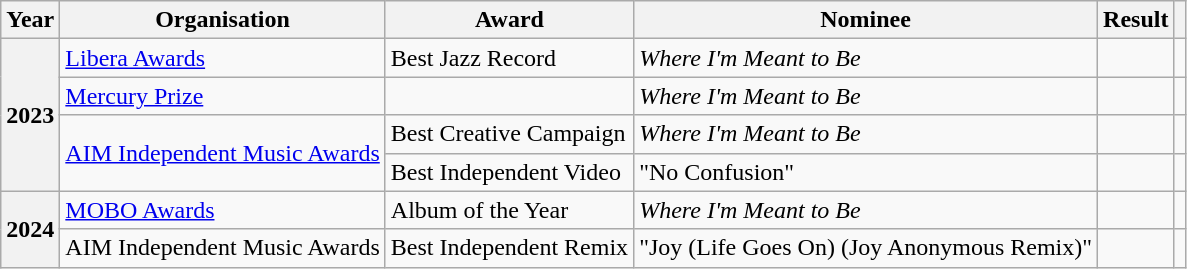<table class="wikitable plainrowheaders">
<tr>
<th scope="col">Year</th>
<th scope="col">Organisation</th>
<th scope="col">Award</th>
<th scope="col">Nominee</th>
<th scope="col">Result</th>
<th scope="col"></th>
</tr>
<tr>
<th scope="row" rowspan="4">2023</th>
<td><a href='#'>Libera Awards</a></td>
<td>Best Jazz Record</td>
<td><em>Where I'm Meant to Be</em></td>
<td></td>
<td></td>
</tr>
<tr>
<td><a href='#'>Mercury Prize</a></td>
<td></td>
<td><em>Where I'm Meant to Be</em></td>
<td></td>
<td></td>
</tr>
<tr>
<td rowspan="2"><a href='#'>AIM Independent Music Awards</a></td>
<td>Best Creative Campaign</td>
<td><em>Where I'm Meant to Be</em></td>
<td></td>
<td></td>
</tr>
<tr>
<td>Best Independent Video</td>
<td>"No Confusion"</td>
<td></td>
<td></td>
</tr>
<tr>
<th scope="row" rowspan="2">2024</th>
<td><a href='#'>MOBO Awards</a></td>
<td>Album of the Year</td>
<td><em>Where I'm Meant to Be</em></td>
<td></td>
<td></td>
</tr>
<tr>
<td>AIM Independent Music Awards</td>
<td>Best Independent Remix</td>
<td>"Joy (Life Goes On) (Joy Anonymous Remix)"</td>
<td></td>
<td></td>
</tr>
</table>
